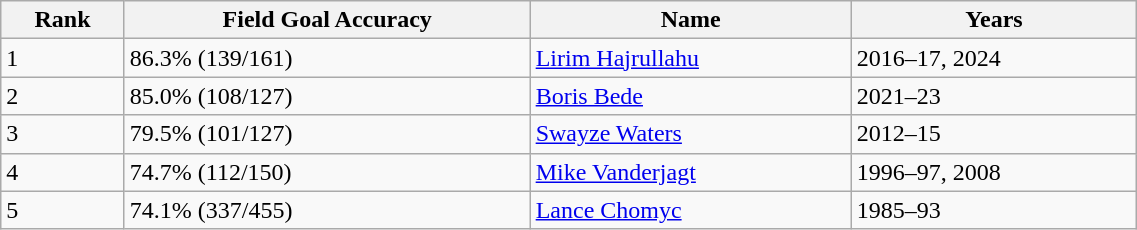<table class="wikitable" style="width:60%; text-align:left; border-collapse:collapse;">
<tr>
<th>Rank</th>
<th>Field Goal Accuracy</th>
<th>Name</th>
<th>Years</th>
</tr>
<tr>
<td>1</td>
<td>86.3% (139/161)</td>
<td><a href='#'>Lirim Hajrullahu</a></td>
<td>2016–17, 2024</td>
</tr>
<tr>
<td>2</td>
<td>85.0% (108/127)</td>
<td><a href='#'>Boris Bede</a></td>
<td>2021–23</td>
</tr>
<tr>
<td>3</td>
<td>79.5% (101/127)</td>
<td><a href='#'>Swayze Waters</a></td>
<td>2012–15</td>
</tr>
<tr>
<td>4</td>
<td>74.7% (112/150)</td>
<td><a href='#'>Mike Vanderjagt</a></td>
<td>1996–97, 2008</td>
</tr>
<tr>
<td>5</td>
<td>74.1% (337/455)</td>
<td><a href='#'>Lance Chomyc</a></td>
<td>1985–93</td>
</tr>
</table>
